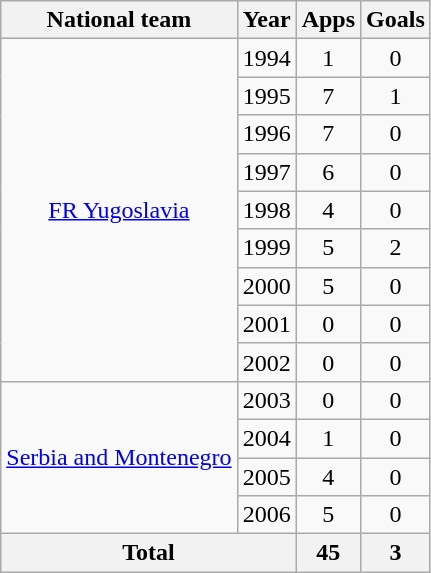<table class="wikitable" style="text-align:center">
<tr>
<th>National team</th>
<th>Year</th>
<th>Apps</th>
<th>Goals</th>
</tr>
<tr>
<td rowspan="9"><a href='#'>FR Yugoslavia</a></td>
<td>1994</td>
<td>1</td>
<td>0</td>
</tr>
<tr>
<td>1995</td>
<td>7</td>
<td>1</td>
</tr>
<tr>
<td>1996</td>
<td>7</td>
<td>0</td>
</tr>
<tr>
<td>1997</td>
<td>6</td>
<td>0</td>
</tr>
<tr>
<td>1998</td>
<td>4</td>
<td>0</td>
</tr>
<tr>
<td>1999</td>
<td>5</td>
<td>2</td>
</tr>
<tr>
<td>2000</td>
<td>5</td>
<td>0</td>
</tr>
<tr>
<td>2001</td>
<td>0</td>
<td>0</td>
</tr>
<tr>
<td>2002</td>
<td>0</td>
<td>0</td>
</tr>
<tr>
<td rowspan="4"><a href='#'>Serbia and Montenegro</a></td>
<td>2003</td>
<td>0</td>
<td>0</td>
</tr>
<tr>
<td>2004</td>
<td>1</td>
<td>0</td>
</tr>
<tr>
<td>2005</td>
<td>4</td>
<td>0</td>
</tr>
<tr>
<td>2006</td>
<td>5</td>
<td>0</td>
</tr>
<tr>
<th colspan="2">Total</th>
<th>45</th>
<th>3</th>
</tr>
</table>
